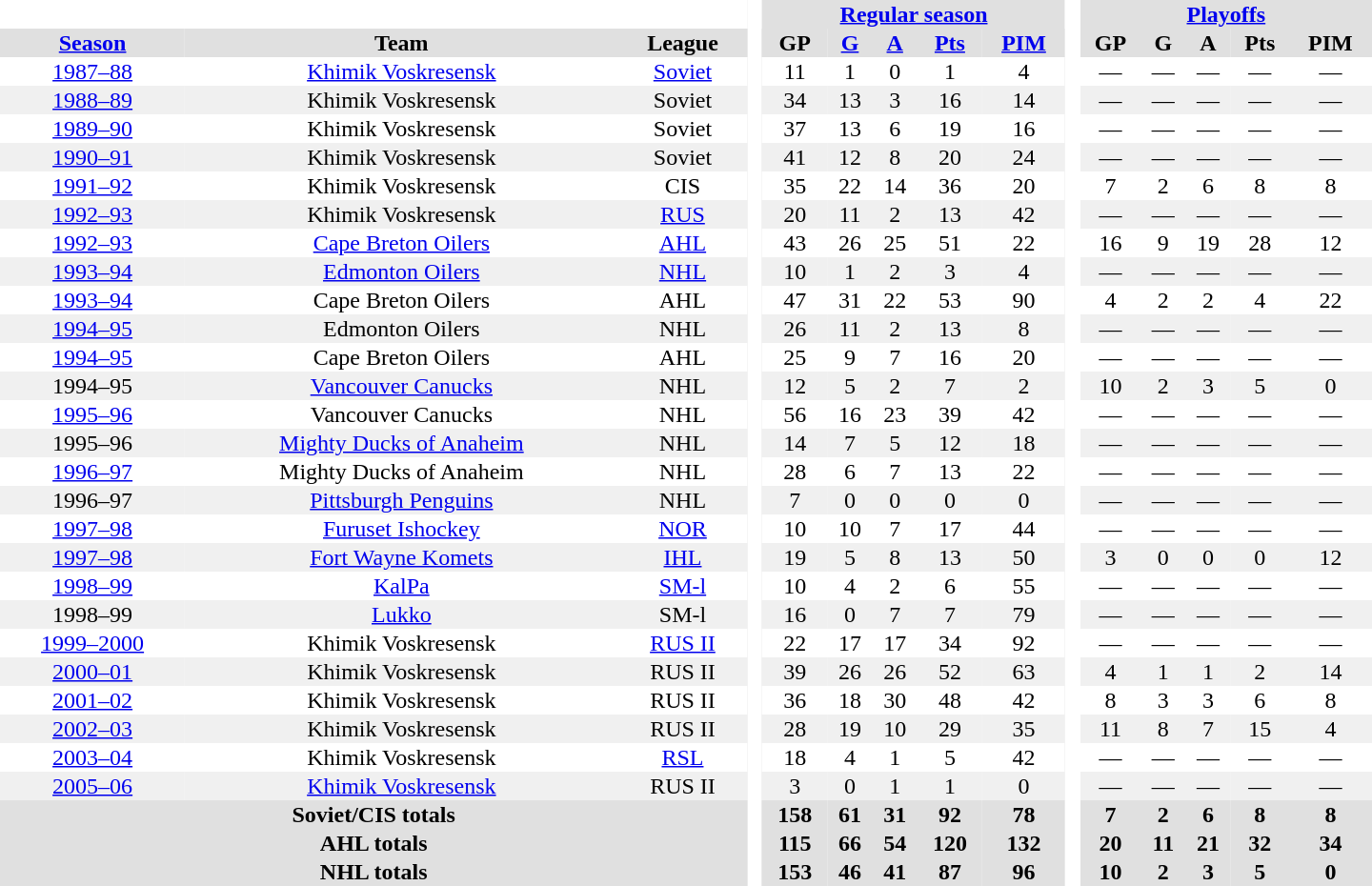<table border="0" cellpadding="1" cellspacing="0" style="text-align:center; width:60em">
<tr bgcolor="#e0e0e0">
<th colspan="3" bgcolor="#ffffff"> </th>
<th rowspan="99" bgcolor="#ffffff"> </th>
<th colspan="5"><a href='#'>Regular season</a></th>
<th rowspan="99" bgcolor="#ffffff"> </th>
<th colspan="5"><a href='#'>Playoffs</a></th>
</tr>
<tr bgcolor="#e0e0e0">
<th><a href='#'>Season</a></th>
<th>Team</th>
<th>League</th>
<th>GP</th>
<th><a href='#'>G</a></th>
<th><a href='#'>A</a></th>
<th><a href='#'>Pts</a></th>
<th><a href='#'>PIM</a></th>
<th>GP</th>
<th>G</th>
<th>A</th>
<th>Pts</th>
<th>PIM</th>
</tr>
<tr>
<td><a href='#'>1987–88</a></td>
<td><a href='#'>Khimik Voskresensk</a></td>
<td><a href='#'>Soviet</a></td>
<td>11</td>
<td>1</td>
<td>0</td>
<td>1</td>
<td>4</td>
<td>—</td>
<td>—</td>
<td>—</td>
<td>—</td>
<td>—</td>
</tr>
<tr bgcolor="#f0f0f0">
<td><a href='#'>1988–89</a></td>
<td>Khimik Voskresensk</td>
<td>Soviet</td>
<td>34</td>
<td>13</td>
<td>3</td>
<td>16</td>
<td>14</td>
<td>—</td>
<td>—</td>
<td>—</td>
<td>—</td>
<td>—</td>
</tr>
<tr>
<td><a href='#'>1989–90</a></td>
<td>Khimik Voskresensk</td>
<td>Soviet</td>
<td>37</td>
<td>13</td>
<td>6</td>
<td>19</td>
<td>16</td>
<td>—</td>
<td>—</td>
<td>—</td>
<td>—</td>
<td>—</td>
</tr>
<tr bgcolor="#f0f0f0">
<td><a href='#'>1990–91</a></td>
<td>Khimik Voskresensk</td>
<td>Soviet</td>
<td>41</td>
<td>12</td>
<td>8</td>
<td>20</td>
<td>24</td>
<td>—</td>
<td>—</td>
<td>—</td>
<td>—</td>
<td>—</td>
</tr>
<tr>
<td><a href='#'>1991–92</a></td>
<td>Khimik Voskresensk</td>
<td>CIS</td>
<td>35</td>
<td>22</td>
<td>14</td>
<td>36</td>
<td>20</td>
<td>7</td>
<td>2</td>
<td>6</td>
<td>8</td>
<td>8</td>
</tr>
<tr bgcolor="#f0f0f0">
<td><a href='#'>1992–93</a></td>
<td>Khimik Voskresensk</td>
<td><a href='#'>RUS</a></td>
<td>20</td>
<td>11</td>
<td>2</td>
<td>13</td>
<td>42</td>
<td>—</td>
<td>—</td>
<td>—</td>
<td>—</td>
<td>—</td>
</tr>
<tr>
<td><a href='#'>1992–93</a></td>
<td><a href='#'>Cape Breton Oilers</a></td>
<td><a href='#'>AHL</a></td>
<td>43</td>
<td>26</td>
<td>25</td>
<td>51</td>
<td>22</td>
<td>16</td>
<td>9</td>
<td>19</td>
<td>28</td>
<td>12</td>
</tr>
<tr bgcolor="#f0f0f0">
<td><a href='#'>1993–94</a></td>
<td><a href='#'>Edmonton Oilers</a></td>
<td><a href='#'>NHL</a></td>
<td>10</td>
<td>1</td>
<td>2</td>
<td>3</td>
<td>4</td>
<td>—</td>
<td>—</td>
<td>—</td>
<td>—</td>
<td>—</td>
</tr>
<tr>
<td><a href='#'>1993–94</a></td>
<td>Cape Breton Oilers</td>
<td>AHL</td>
<td>47</td>
<td>31</td>
<td>22</td>
<td>53</td>
<td>90</td>
<td>4</td>
<td>2</td>
<td>2</td>
<td>4</td>
<td>22</td>
</tr>
<tr bgcolor="#f0f0f0">
<td><a href='#'>1994–95</a></td>
<td>Edmonton Oilers</td>
<td>NHL</td>
<td>26</td>
<td>11</td>
<td>2</td>
<td>13</td>
<td>8</td>
<td>—</td>
<td>—</td>
<td>—</td>
<td>—</td>
<td>—</td>
</tr>
<tr>
<td><a href='#'>1994–95</a></td>
<td>Cape Breton Oilers</td>
<td>AHL</td>
<td>25</td>
<td>9</td>
<td>7</td>
<td>16</td>
<td>20</td>
<td>—</td>
<td>—</td>
<td>—</td>
<td>—</td>
<td>—</td>
</tr>
<tr bgcolor="#f0f0f0">
<td>1994–95</td>
<td><a href='#'>Vancouver Canucks</a></td>
<td>NHL</td>
<td>12</td>
<td>5</td>
<td>2</td>
<td>7</td>
<td>2</td>
<td>10</td>
<td>2</td>
<td>3</td>
<td>5</td>
<td>0</td>
</tr>
<tr>
<td><a href='#'>1995–96</a></td>
<td>Vancouver Canucks</td>
<td>NHL</td>
<td>56</td>
<td>16</td>
<td>23</td>
<td>39</td>
<td>42</td>
<td>—</td>
<td>—</td>
<td>—</td>
<td>—</td>
<td>—</td>
</tr>
<tr bgcolor="#f0f0f0">
<td>1995–96</td>
<td><a href='#'>Mighty Ducks of Anaheim</a></td>
<td>NHL</td>
<td>14</td>
<td>7</td>
<td>5</td>
<td>12</td>
<td>18</td>
<td>—</td>
<td>—</td>
<td>—</td>
<td>—</td>
<td>—</td>
</tr>
<tr>
<td><a href='#'>1996–97</a></td>
<td>Mighty Ducks of Anaheim</td>
<td>NHL</td>
<td>28</td>
<td>6</td>
<td>7</td>
<td>13</td>
<td>22</td>
<td>—</td>
<td>—</td>
<td>—</td>
<td>—</td>
<td>—</td>
</tr>
<tr bgcolor="#f0f0f0">
<td>1996–97</td>
<td><a href='#'>Pittsburgh Penguins</a></td>
<td>NHL</td>
<td>7</td>
<td>0</td>
<td>0</td>
<td>0</td>
<td>0</td>
<td>—</td>
<td>—</td>
<td>—</td>
<td>—</td>
<td>—</td>
</tr>
<tr>
<td><a href='#'>1997–98</a></td>
<td><a href='#'>Furuset Ishockey</a></td>
<td><a href='#'>NOR</a></td>
<td>10</td>
<td>10</td>
<td>7</td>
<td>17</td>
<td>44</td>
<td>—</td>
<td>—</td>
<td>—</td>
<td>—</td>
<td>—</td>
</tr>
<tr bgcolor="#f0f0f0">
<td><a href='#'>1997–98</a></td>
<td><a href='#'>Fort Wayne Komets</a></td>
<td><a href='#'>IHL</a></td>
<td>19</td>
<td>5</td>
<td>8</td>
<td>13</td>
<td>50</td>
<td>3</td>
<td>0</td>
<td>0</td>
<td>0</td>
<td>12</td>
</tr>
<tr>
<td><a href='#'>1998–99</a></td>
<td><a href='#'>KalPa</a></td>
<td><a href='#'>SM-l</a></td>
<td>10</td>
<td>4</td>
<td>2</td>
<td>6</td>
<td>55</td>
<td>—</td>
<td>—</td>
<td>—</td>
<td>—</td>
<td>—</td>
</tr>
<tr bgcolor="#f0f0f0">
<td>1998–99</td>
<td><a href='#'>Lukko</a></td>
<td>SM-l</td>
<td>16</td>
<td>0</td>
<td>7</td>
<td>7</td>
<td>79</td>
<td>—</td>
<td>—</td>
<td>—</td>
<td>—</td>
<td>—</td>
</tr>
<tr>
<td><a href='#'>1999–2000</a></td>
<td>Khimik Voskresensk</td>
<td><a href='#'>RUS II</a></td>
<td>22</td>
<td>17</td>
<td>17</td>
<td>34</td>
<td>92</td>
<td>—</td>
<td>—</td>
<td>—</td>
<td>—</td>
<td>—</td>
</tr>
<tr bgcolor="#f0f0f0">
<td><a href='#'>2000–01</a></td>
<td>Khimik Voskresensk</td>
<td>RUS II</td>
<td>39</td>
<td>26</td>
<td>26</td>
<td>52</td>
<td>63</td>
<td>4</td>
<td>1</td>
<td>1</td>
<td>2</td>
<td>14</td>
</tr>
<tr>
<td><a href='#'>2001–02</a></td>
<td>Khimik Voskresensk</td>
<td>RUS II</td>
<td>36</td>
<td>18</td>
<td>30</td>
<td>48</td>
<td>42</td>
<td>8</td>
<td>3</td>
<td>3</td>
<td>6</td>
<td>8</td>
</tr>
<tr bgcolor="#f0f0f0">
<td><a href='#'>2002–03</a></td>
<td>Khimik Voskresensk</td>
<td>RUS II</td>
<td>28</td>
<td>19</td>
<td>10</td>
<td>29</td>
<td>35</td>
<td>11</td>
<td>8</td>
<td>7</td>
<td>15</td>
<td>4</td>
</tr>
<tr>
<td><a href='#'>2003–04</a></td>
<td>Khimik Voskresensk</td>
<td><a href='#'>RSL</a></td>
<td>18</td>
<td>4</td>
<td>1</td>
<td>5</td>
<td>42</td>
<td>—</td>
<td>—</td>
<td>—</td>
<td>—</td>
<td>—</td>
</tr>
<tr bgcolor="#f0f0f0">
<td><a href='#'>2005–06</a></td>
<td><a href='#'>Khimik Voskresensk</a></td>
<td>RUS II</td>
<td>3</td>
<td>0</td>
<td>1</td>
<td>1</td>
<td>0</td>
<td>—</td>
<td>—</td>
<td>—</td>
<td>—</td>
<td>—</td>
</tr>
<tr bgcolor="#e0e0e0">
<th colspan="3">Soviet/CIS totals</th>
<th>158</th>
<th>61</th>
<th>31</th>
<th>92</th>
<th>78</th>
<th>7</th>
<th>2</th>
<th>6</th>
<th>8</th>
<th>8</th>
</tr>
<tr bgcolor="#e0e0e0">
<th colspan="3">AHL totals</th>
<th>115</th>
<th>66</th>
<th>54</th>
<th>120</th>
<th>132</th>
<th>20</th>
<th>11</th>
<th>21</th>
<th>32</th>
<th>34</th>
</tr>
<tr bgcolor="#e0e0e0">
<th colspan="3">NHL totals</th>
<th>153</th>
<th>46</th>
<th>41</th>
<th>87</th>
<th>96</th>
<th>10</th>
<th>2</th>
<th>3</th>
<th>5</th>
<th>0</th>
</tr>
</table>
